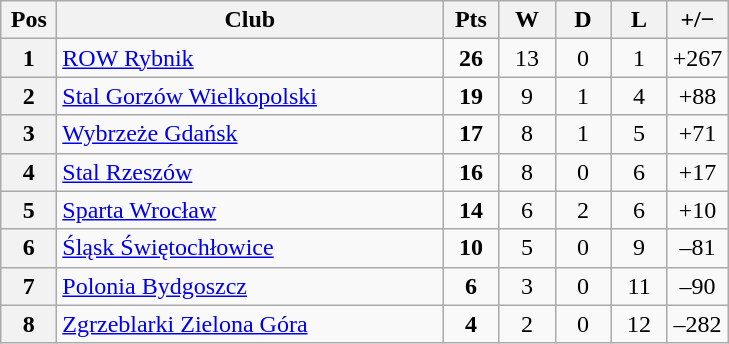<table class="wikitable">
<tr>
<th width=30>Pos</th>
<th width=250>Club</th>
<th width=30>Pts</th>
<th width=30>W</th>
<th width=30>D</th>
<th width=30>L</th>
<th width=30>+/−</th>
</tr>
<tr align=center>
<th>1</th>
<td align=left><a href='#'>ROW Rybnik</a></td>
<td><strong>26</strong></td>
<td>13</td>
<td>0</td>
<td>1</td>
<td>+267</td>
</tr>
<tr align=center>
<th>2</th>
<td align=left><a href='#'>Stal Gorzów Wielkopolski</a></td>
<td><strong>19</strong></td>
<td>9</td>
<td>1</td>
<td>4</td>
<td>+88</td>
</tr>
<tr align=center>
<th>3</th>
<td align=left><a href='#'>Wybrzeże Gdańsk</a></td>
<td><strong>17</strong></td>
<td>8</td>
<td>1</td>
<td>5</td>
<td>+71</td>
</tr>
<tr align=center>
<th>4</th>
<td align=left><a href='#'>Stal Rzeszów</a></td>
<td><strong>16</strong></td>
<td>8</td>
<td>0</td>
<td>6</td>
<td>+17</td>
</tr>
<tr align=center>
<th>5</th>
<td align=left><a href='#'>Sparta Wrocław</a></td>
<td><strong>14</strong></td>
<td>6</td>
<td>2</td>
<td>6</td>
<td>+10</td>
</tr>
<tr align=center>
<th>6</th>
<td align=left><a href='#'>Śląsk Świętochłowice</a></td>
<td><strong>10</strong></td>
<td>5</td>
<td>0</td>
<td>9</td>
<td>–81</td>
</tr>
<tr align=center>
<th>7</th>
<td align=left><a href='#'>Polonia Bydgoszcz</a></td>
<td><strong>6</strong></td>
<td>3</td>
<td>0</td>
<td>11</td>
<td>–90</td>
</tr>
<tr align=center>
<th>8</th>
<td align=left><a href='#'>Zgrzeblarki Zielona Góra</a></td>
<td><strong>4</strong></td>
<td>2</td>
<td>0</td>
<td>12</td>
<td>–282</td>
</tr>
</table>
